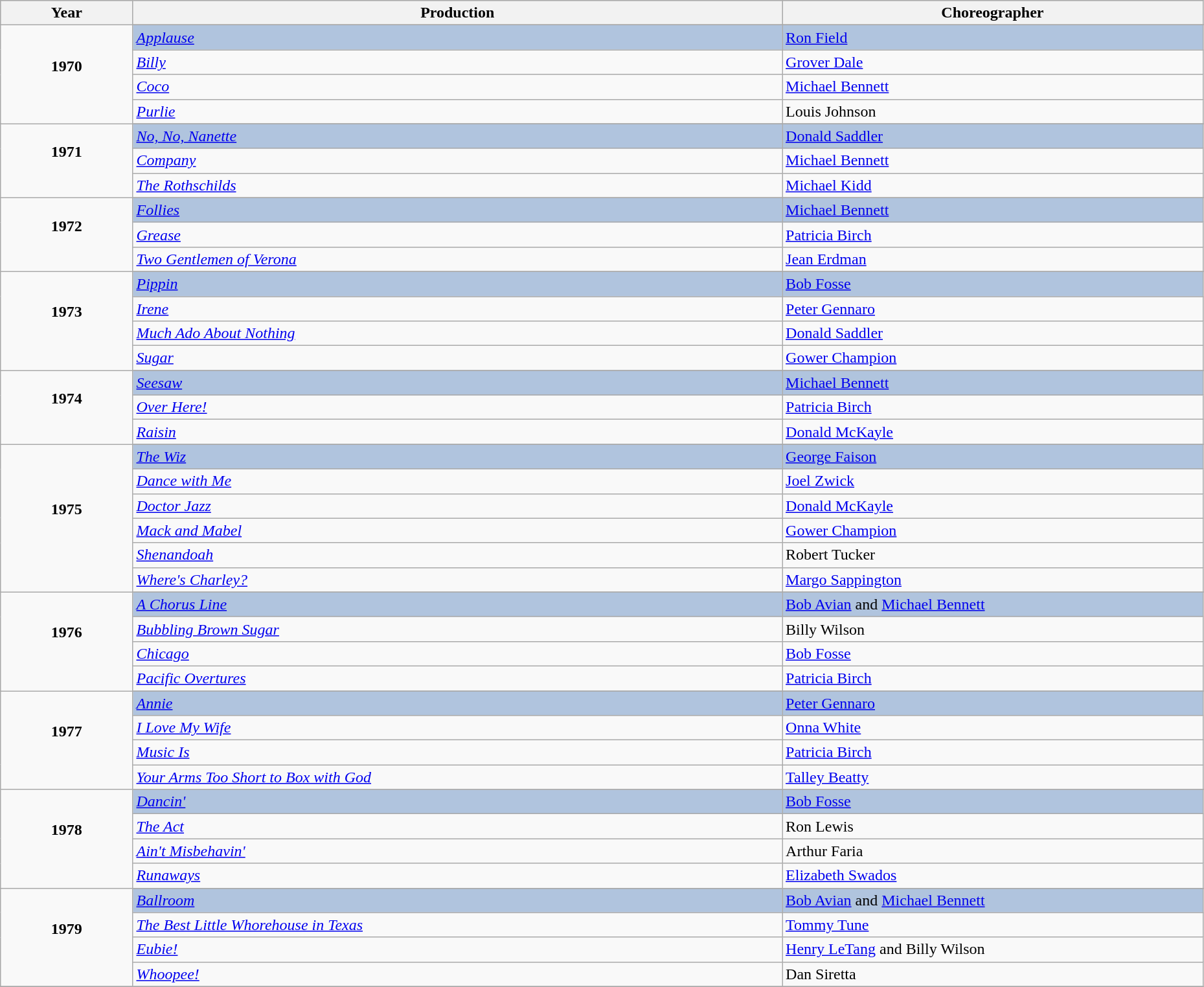<table class="wikitable" style="width:98%;">
<tr style="background:#bebebe;">
<th style="width:11%;">Year</th>
<th style="width:54%;">Production</th>
<th style="width:35%;">Choreographer</th>
</tr>
<tr>
<td rowspan="5" align="center"><strong>1970</strong><br><br></td>
</tr>
<tr style="background:#B0C4DE">
<td><em><a href='#'>Applause</a></em></td>
<td><a href='#'>Ron Field</a></td>
</tr>
<tr>
<td><em><a href='#'>Billy</a></em></td>
<td><a href='#'>Grover Dale</a></td>
</tr>
<tr>
<td><em><a href='#'>Coco</a></em></td>
<td><a href='#'>Michael Bennett</a></td>
</tr>
<tr>
<td><em><a href='#'>Purlie</a></em></td>
<td>Louis Johnson</td>
</tr>
<tr>
<td rowspan="4" align="center"><strong>1971</strong><br><br></td>
</tr>
<tr style="background:#B0C4DE">
<td><em><a href='#'>No, No, Nanette</a></em></td>
<td><a href='#'>Donald Saddler</a></td>
</tr>
<tr>
<td><em><a href='#'>Company</a></em></td>
<td><a href='#'>Michael Bennett</a></td>
</tr>
<tr>
<td><em><a href='#'>The Rothschilds</a></em></td>
<td><a href='#'>Michael Kidd</a></td>
</tr>
<tr>
<td rowspan="4" align="center"><strong>1972</strong><br><br></td>
</tr>
<tr style="background:#B0C4DE">
<td><em><a href='#'>Follies</a></em></td>
<td><a href='#'>Michael Bennett</a></td>
</tr>
<tr>
<td><em><a href='#'>Grease</a></em></td>
<td><a href='#'>Patricia Birch</a></td>
</tr>
<tr>
<td><em><a href='#'>Two Gentlemen of Verona</a></em></td>
<td><a href='#'>Jean Erdman</a></td>
</tr>
<tr>
<td rowspan="5" align="center"><strong>1973</strong><br><br></td>
</tr>
<tr style="background:#B0C4DE">
<td><em><a href='#'>Pippin</a></em></td>
<td><a href='#'>Bob Fosse</a></td>
</tr>
<tr>
<td><em><a href='#'>Irene</a></em></td>
<td><a href='#'>Peter Gennaro</a></td>
</tr>
<tr>
<td><em><a href='#'>Much Ado About Nothing</a></em></td>
<td><a href='#'>Donald Saddler</a></td>
</tr>
<tr>
<td><em><a href='#'>Sugar</a></em></td>
<td><a href='#'>Gower Champion</a></td>
</tr>
<tr>
<td rowspan="4" align="center"><strong>1974</strong><br><br></td>
</tr>
<tr style="background:#B0C4DE">
<td><em><a href='#'>Seesaw</a></em></td>
<td><a href='#'>Michael Bennett</a></td>
</tr>
<tr>
<td><em><a href='#'>Over Here!</a></em></td>
<td><a href='#'>Patricia Birch</a></td>
</tr>
<tr>
<td><em><a href='#'>Raisin</a></em></td>
<td><a href='#'>Donald McKayle</a></td>
</tr>
<tr>
<td rowspan="7" align="center"><strong>1975</strong><br><br></td>
</tr>
<tr style="background:#B0C4DE">
<td><em><a href='#'>The Wiz</a></em></td>
<td><a href='#'>George Faison</a></td>
</tr>
<tr>
<td><em><a href='#'>Dance with Me</a></em></td>
<td><a href='#'>Joel Zwick</a></td>
</tr>
<tr>
<td><em><a href='#'>Doctor Jazz</a></em></td>
<td><a href='#'>Donald McKayle</a></td>
</tr>
<tr>
<td><em><a href='#'>Mack and Mabel</a></em></td>
<td><a href='#'>Gower Champion</a></td>
</tr>
<tr>
<td><em><a href='#'>Shenandoah</a></em></td>
<td>Robert Tucker</td>
</tr>
<tr>
<td><em><a href='#'>Where's Charley?</a></em></td>
<td><a href='#'>Margo Sappington</a></td>
</tr>
<tr>
<td rowspan="5" align="center"><strong>1976</strong><br><br></td>
</tr>
<tr style="background:#B0C4DE">
<td><em><a href='#'>A Chorus Line</a></em></td>
<td><a href='#'>Bob Avian</a> and <a href='#'>Michael Bennett</a></td>
</tr>
<tr>
<td><em><a href='#'>Bubbling Brown Sugar</a></em></td>
<td>Billy Wilson</td>
</tr>
<tr>
<td><em><a href='#'>Chicago</a></em></td>
<td><a href='#'>Bob Fosse</a></td>
</tr>
<tr>
<td><em><a href='#'>Pacific Overtures</a></em></td>
<td><a href='#'>Patricia Birch</a></td>
</tr>
<tr>
<td rowspan="5" align="center"><strong>1977</strong><br><br></td>
</tr>
<tr style="background:#B0C4DE">
<td><em><a href='#'>Annie</a></em></td>
<td><a href='#'>Peter Gennaro</a></td>
</tr>
<tr>
<td><em><a href='#'>I Love My Wife</a></em></td>
<td><a href='#'>Onna White</a></td>
</tr>
<tr>
<td><em><a href='#'>Music Is</a></em></td>
<td><a href='#'>Patricia Birch</a></td>
</tr>
<tr>
<td><em><a href='#'>Your Arms Too Short to Box with God</a></em></td>
<td><a href='#'>Talley Beatty</a></td>
</tr>
<tr>
<td rowspan="5" align="center"><strong>1978</strong><br><br></td>
</tr>
<tr style="background:#B0C4DE">
<td><em><a href='#'>Dancin'</a></em></td>
<td><a href='#'>Bob Fosse</a></td>
</tr>
<tr>
<td><em><a href='#'>The Act</a></em></td>
<td>Ron Lewis</td>
</tr>
<tr>
<td><em><a href='#'>Ain't Misbehavin'</a></em></td>
<td>Arthur Faria</td>
</tr>
<tr>
<td><em><a href='#'>Runaways</a></em></td>
<td><a href='#'>Elizabeth Swados</a></td>
</tr>
<tr>
<td rowspan="5" align="center"><strong>1979</strong><br><br></td>
</tr>
<tr style="background:#B0C4DE">
<td><em><a href='#'>Ballroom</a></em></td>
<td><a href='#'>Bob Avian</a> and <a href='#'>Michael Bennett</a></td>
</tr>
<tr>
<td><em><a href='#'>The Best Little Whorehouse in Texas</a></em></td>
<td><a href='#'>Tommy Tune</a></td>
</tr>
<tr>
<td><em><a href='#'>Eubie!</a></em></td>
<td><a href='#'>Henry LeTang</a> and Billy Wilson</td>
</tr>
<tr>
<td><em><a href='#'>Whoopee!</a></em></td>
<td>Dan Siretta</td>
</tr>
<tr>
</tr>
</table>
